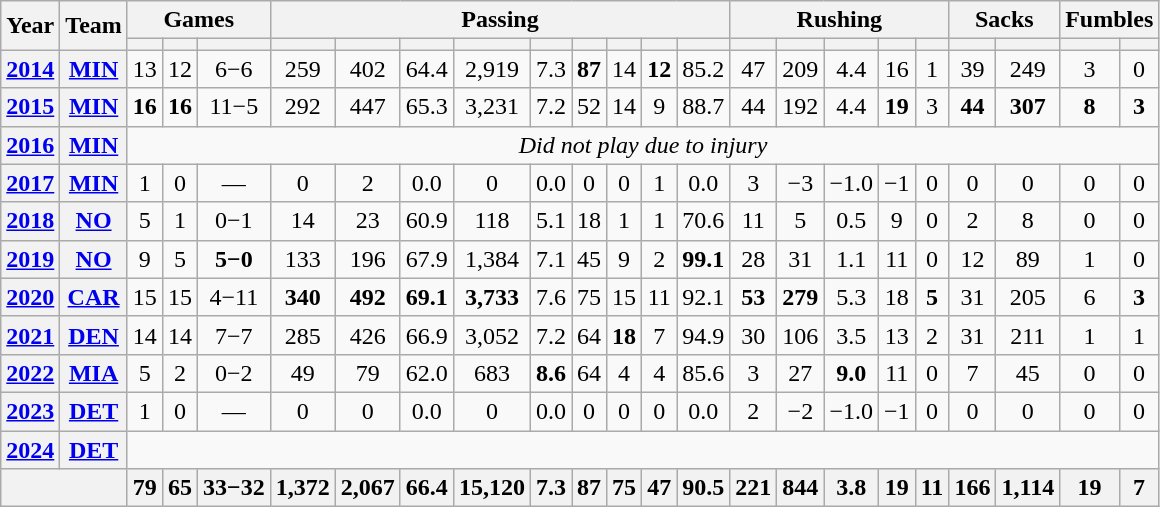<table class="wikitable" style="text-align:center;">
<tr>
<th rowspan="2">Year</th>
<th rowspan="2">Team</th>
<th colspan="3">Games</th>
<th colspan="9">Passing</th>
<th colspan="5">Rushing</th>
<th colspan="2">Sacks</th>
<th colspan="2">Fumbles</th>
</tr>
<tr>
<th></th>
<th></th>
<th></th>
<th></th>
<th></th>
<th></th>
<th></th>
<th></th>
<th></th>
<th></th>
<th></th>
<th></th>
<th></th>
<th></th>
<th></th>
<th></th>
<th></th>
<th></th>
<th></th>
<th></th>
<th></th>
</tr>
<tr>
<th><a href='#'>2014</a></th>
<th><a href='#'>MIN</a></th>
<td>13</td>
<td>12</td>
<td>6−6</td>
<td>259</td>
<td>402</td>
<td>64.4</td>
<td>2,919</td>
<td>7.3</td>
<td><strong>87</strong></td>
<td>14</td>
<td><strong>12</strong></td>
<td>85.2</td>
<td>47</td>
<td>209</td>
<td>4.4</td>
<td>16</td>
<td>1</td>
<td>39</td>
<td>249</td>
<td>3</td>
<td>0</td>
</tr>
<tr>
<th><a href='#'>2015</a></th>
<th><a href='#'>MIN</a></th>
<td><strong>16</strong></td>
<td><strong>16</strong></td>
<td>11−5</td>
<td>292</td>
<td>447</td>
<td>65.3</td>
<td>3,231</td>
<td>7.2</td>
<td>52</td>
<td>14</td>
<td>9</td>
<td>88.7</td>
<td>44</td>
<td>192</td>
<td>4.4</td>
<td><strong>19</strong></td>
<td>3</td>
<td><strong>44</strong></td>
<td><strong>307</strong></td>
<td><strong>8</strong></td>
<td><strong>3</strong></td>
</tr>
<tr>
<th><a href='#'>2016</a></th>
<th><a href='#'>MIN</a></th>
<td colspan="21"><em>Did not play due to injury</em></td>
</tr>
<tr>
<th><a href='#'>2017</a></th>
<th><a href='#'>MIN</a></th>
<td>1</td>
<td>0</td>
<td>—</td>
<td>0</td>
<td>2</td>
<td>0.0</td>
<td>0</td>
<td>0.0</td>
<td>0</td>
<td>0</td>
<td>1</td>
<td>0.0</td>
<td>3</td>
<td>−3</td>
<td>−1.0</td>
<td>−1</td>
<td>0</td>
<td>0</td>
<td>0</td>
<td>0</td>
<td>0</td>
</tr>
<tr>
<th><a href='#'>2018</a></th>
<th><a href='#'>NO</a></th>
<td>5</td>
<td>1</td>
<td>0−1</td>
<td>14</td>
<td>23</td>
<td>60.9</td>
<td>118</td>
<td>5.1</td>
<td>18</td>
<td>1</td>
<td>1</td>
<td>70.6</td>
<td>11</td>
<td>5</td>
<td>0.5</td>
<td>9</td>
<td>0</td>
<td>2</td>
<td>8</td>
<td>0</td>
<td>0</td>
</tr>
<tr>
<th><a href='#'>2019</a></th>
<th><a href='#'>NO</a></th>
<td>9</td>
<td>5</td>
<td><strong>5−0</strong></td>
<td>133</td>
<td>196</td>
<td>67.9</td>
<td>1,384</td>
<td>7.1</td>
<td>45</td>
<td>9</td>
<td>2</td>
<td><strong>99.1</strong></td>
<td>28</td>
<td>31</td>
<td>1.1</td>
<td>11</td>
<td>0</td>
<td>12</td>
<td>89</td>
<td>1</td>
<td>0</td>
</tr>
<tr>
<th><a href='#'>2020</a></th>
<th><a href='#'>CAR</a></th>
<td>15</td>
<td>15</td>
<td>4−11</td>
<td><strong>340</strong></td>
<td><strong>492</strong></td>
<td><strong>69.1</strong></td>
<td><strong>3,733</strong></td>
<td>7.6</td>
<td>75</td>
<td>15</td>
<td>11</td>
<td>92.1</td>
<td><strong>53</strong></td>
<td><strong>279</strong></td>
<td>5.3</td>
<td>18</td>
<td><strong>5</strong></td>
<td>31</td>
<td>205</td>
<td>6</td>
<td><strong>3</strong></td>
</tr>
<tr>
<th><a href='#'>2021</a></th>
<th><a href='#'>DEN</a></th>
<td>14</td>
<td>14</td>
<td>7−7</td>
<td>285</td>
<td>426</td>
<td>66.9</td>
<td>3,052</td>
<td>7.2</td>
<td>64</td>
<td><strong>18</strong></td>
<td>7</td>
<td>94.9</td>
<td>30</td>
<td>106</td>
<td>3.5</td>
<td>13</td>
<td>2</td>
<td>31</td>
<td>211</td>
<td>1</td>
<td>1</td>
</tr>
<tr>
<th><a href='#'>2022</a></th>
<th><a href='#'>MIA</a></th>
<td>5</td>
<td>2</td>
<td>0−2</td>
<td>49</td>
<td>79</td>
<td>62.0</td>
<td>683</td>
<td><strong>8.6</strong></td>
<td>64</td>
<td>4</td>
<td>4</td>
<td>85.6</td>
<td>3</td>
<td>27</td>
<td><strong>9.0</strong></td>
<td>11</td>
<td>0</td>
<td>7</td>
<td>45</td>
<td>0</td>
<td>0</td>
</tr>
<tr>
<th><a href='#'>2023</a></th>
<th><a href='#'>DET</a></th>
<td>1</td>
<td>0</td>
<td>—</td>
<td>0</td>
<td>0</td>
<td>0.0</td>
<td>0</td>
<td>0.0</td>
<td>0</td>
<td>0</td>
<td>0</td>
<td>0.0</td>
<td>2</td>
<td>−2</td>
<td>−1.0</td>
<td>−1</td>
<td>0</td>
<td>0</td>
<td>0</td>
<td>0</td>
<td>0</td>
</tr>
<tr>
<th><a href='#'>2024</a></th>
<th><a href='#'>DET</a></th>
<td colspan="21"></td>
</tr>
<tr>
<th colspan="2"></th>
<th>79</th>
<th>65</th>
<th>33−32</th>
<th>1,372</th>
<th>2,067</th>
<th>66.4</th>
<th>15,120</th>
<th>7.3</th>
<th>87</th>
<th>75</th>
<th>47</th>
<th>90.5</th>
<th>221</th>
<th>844</th>
<th>3.8</th>
<th>19</th>
<th>11</th>
<th>166</th>
<th>1,114</th>
<th>19</th>
<th>7</th>
</tr>
</table>
